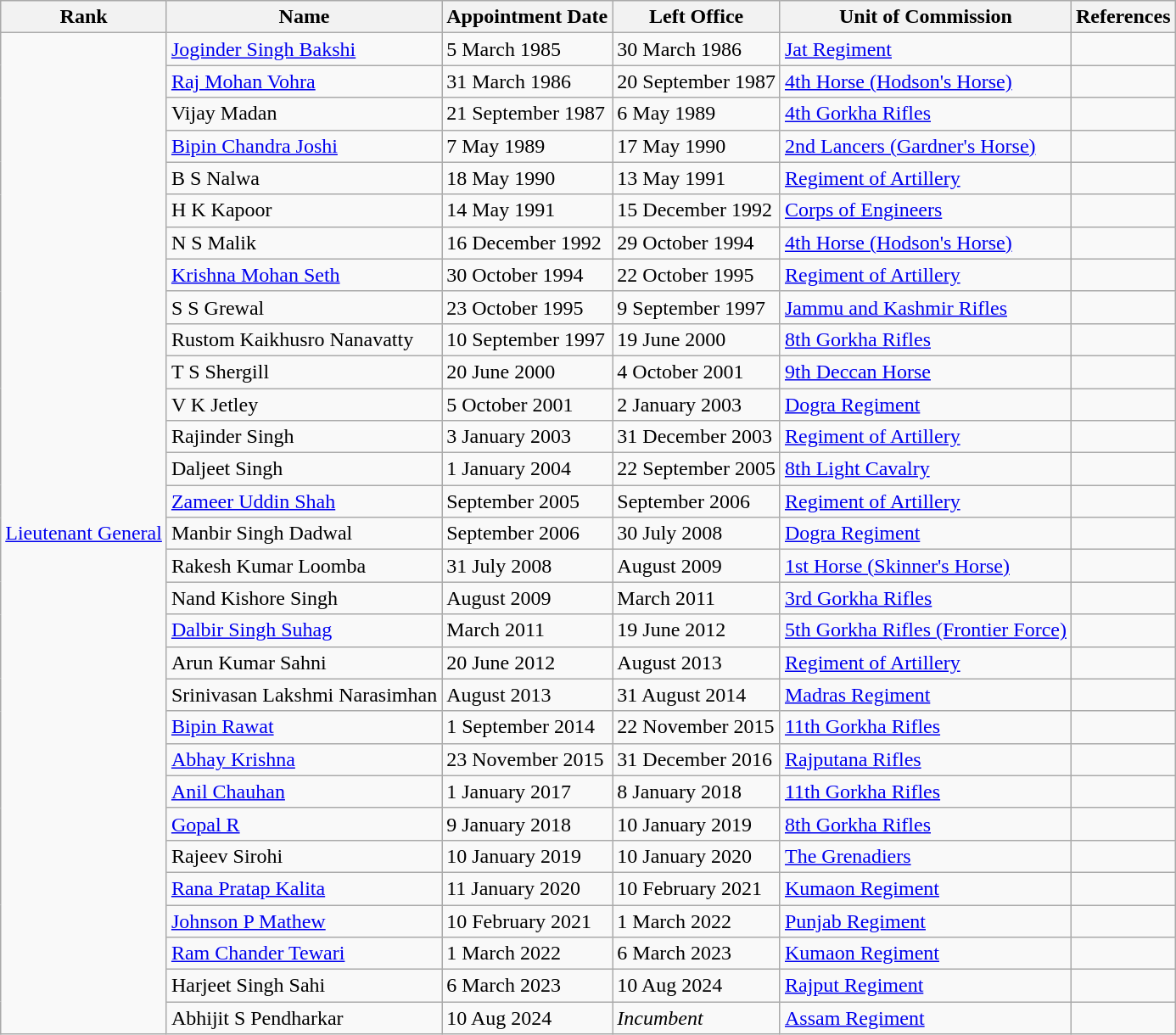<table class="wikitable">
<tr>
<th>Rank</th>
<th>Name</th>
<th>Appointment Date</th>
<th>Left Office</th>
<th>Unit of Commission</th>
<th>References</th>
</tr>
<tr>
<td rowspan="45"><a href='#'>Lieutenant General</a></td>
<td><a href='#'>Joginder Singh Bakshi</a></td>
<td>5 March 1985</td>
<td>30 March 1986</td>
<td><a href='#'>Jat Regiment</a></td>
<td></td>
</tr>
<tr>
<td><a href='#'>Raj Mohan Vohra</a></td>
<td>31 March 1986</td>
<td>20 September 1987</td>
<td><a href='#'>4th Horse (Hodson's Horse)</a></td>
<td></td>
</tr>
<tr>
<td>Vijay Madan</td>
<td>21 September 1987</td>
<td>6 May 1989</td>
<td><a href='#'>4th Gorkha Rifles</a></td>
<td></td>
</tr>
<tr>
<td><a href='#'>Bipin Chandra Joshi</a></td>
<td>7 May 1989</td>
<td>17 May 1990</td>
<td><a href='#'>2nd Lancers (Gardner's Horse)</a></td>
<td></td>
</tr>
<tr>
<td>B S Nalwa</td>
<td>18 May 1990</td>
<td>13 May 1991</td>
<td><a href='#'>Regiment of Artillery</a></td>
<td></td>
</tr>
<tr>
<td>H K Kapoor</td>
<td>14 May 1991</td>
<td>15 December 1992</td>
<td><a href='#'>Corps of Engineers</a></td>
<td></td>
</tr>
<tr>
<td>N S Malik</td>
<td>16 December 1992</td>
<td>29 October 1994</td>
<td><a href='#'>4th Horse (Hodson's Horse)</a></td>
<td></td>
</tr>
<tr>
<td><a href='#'>Krishna Mohan Seth</a></td>
<td>30 October 1994</td>
<td>22 October 1995</td>
<td><a href='#'>Regiment of Artillery</a></td>
<td></td>
</tr>
<tr>
<td>S S Grewal</td>
<td>23 October 1995</td>
<td>9 September 1997</td>
<td><a href='#'>Jammu and Kashmir Rifles</a></td>
<td></td>
</tr>
<tr>
<td>Rustom Kaikhusro Nanavatty</td>
<td>10 September 1997</td>
<td>19 June 2000</td>
<td><a href='#'>8th Gorkha Rifles</a></td>
<td></td>
</tr>
<tr>
<td>T S Shergill</td>
<td>20 June 2000</td>
<td>4 October 2001</td>
<td><a href='#'>9th Deccan Horse</a></td>
<td></td>
</tr>
<tr>
<td>V K Jetley</td>
<td>5 October 2001</td>
<td>2 January 2003</td>
<td><a href='#'>Dogra Regiment</a></td>
<td></td>
</tr>
<tr>
<td>Rajinder Singh</td>
<td>3 January 2003</td>
<td>31 December 2003</td>
<td><a href='#'>Regiment of Artillery</a></td>
<td></td>
</tr>
<tr>
<td>Daljeet Singh</td>
<td>1 January 2004</td>
<td>22 September 2005</td>
<td><a href='#'>8th Light Cavalry</a></td>
<td></td>
</tr>
<tr>
<td><a href='#'>Zameer Uddin Shah</a></td>
<td>September 2005</td>
<td>September 2006</td>
<td><a href='#'>Regiment of Artillery</a></td>
<td></td>
</tr>
<tr>
<td>Manbir Singh Dadwal</td>
<td>September 2006</td>
<td>30 July 2008</td>
<td><a href='#'>Dogra Regiment</a></td>
<td></td>
</tr>
<tr>
<td>Rakesh Kumar Loomba</td>
<td>31 July 2008</td>
<td>August 2009</td>
<td><a href='#'>1st Horse (Skinner's Horse)</a></td>
<td></td>
</tr>
<tr>
<td>Nand Kishore Singh</td>
<td>August 2009</td>
<td>March 2011</td>
<td><a href='#'>3rd Gorkha Rifles</a></td>
<td></td>
</tr>
<tr>
<td><a href='#'>Dalbir Singh Suhag</a></td>
<td>March 2011</td>
<td>19 June 2012</td>
<td><a href='#'>5th Gorkha Rifles (Frontier Force)</a></td>
<td></td>
</tr>
<tr>
<td>Arun Kumar Sahni</td>
<td>20 June 2012</td>
<td>August 2013</td>
<td><a href='#'>Regiment of Artillery</a></td>
<td></td>
</tr>
<tr>
<td>Srinivasan Lakshmi Narasimhan</td>
<td>August 2013</td>
<td>31 August 2014</td>
<td><a href='#'>Madras Regiment</a></td>
<td></td>
</tr>
<tr>
<td><a href='#'>Bipin Rawat</a></td>
<td>1 September 2014</td>
<td>22 November 2015</td>
<td><a href='#'>11th Gorkha Rifles</a></td>
<td></td>
</tr>
<tr>
<td><a href='#'>Abhay Krishna</a></td>
<td>23 November 2015</td>
<td>31 December 2016</td>
<td><a href='#'>Rajputana Rifles</a></td>
<td></td>
</tr>
<tr |title=>
<td><a href='#'>Anil Chauhan</a></td>
<td>1 January 2017</td>
<td>8 January 2018</td>
<td><a href='#'>11th Gorkha Rifles</a></td>
<td></td>
</tr>
<tr>
<td><a href='#'>Gopal R</a></td>
<td>9 January 2018</td>
<td>10 January 2019</td>
<td><a href='#'>8th Gorkha Rifles</a></td>
<td></td>
</tr>
<tr>
<td>Rajeev Sirohi</td>
<td>10 January 2019</td>
<td>10 January 2020</td>
<td><a href='#'>The Grenadiers</a></td>
<td></td>
</tr>
<tr>
<td><a href='#'>Rana Pratap Kalita</a></td>
<td>11 January 2020</td>
<td>10 February 2021</td>
<td><a href='#'>Kumaon Regiment</a></td>
<td></td>
</tr>
<tr>
<td><a href='#'>Johnson P Mathew</a></td>
<td>10 February 2021</td>
<td>1 March 2022</td>
<td><a href='#'>Punjab Regiment</a></td>
<td></td>
</tr>
<tr>
<td><a href='#'>Ram Chander Tewari</a></td>
<td>1 March 2022</td>
<td>6 March 2023</td>
<td><a href='#'>Kumaon Regiment</a></td>
<td></td>
</tr>
<tr>
<td>Harjeet Singh Sahi</td>
<td>6 March 2023</td>
<td>10 Aug 2024</td>
<td><a href='#'>Rajput Regiment</a></td>
<td><br></td>
</tr>
<tr>
<td>Abhijit S Pendharkar</td>
<td>10 Aug 2024</td>
<td><em>Incumbent</em></td>
<td><a href='#'>Assam Regiment</a></td>
<td></td>
</tr>
</table>
